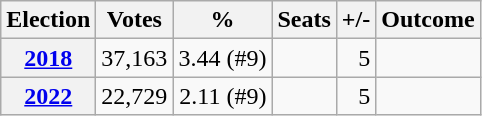<table class="wikitable" style="text-align:right;">
<tr>
<th>Election</th>
<th>Votes</th>
<th>%</th>
<th>Seats</th>
<th>+/-</th>
<th>Outcome</th>
</tr>
<tr>
<th><a href='#'>2018</a></th>
<td>37,163</td>
<td>3.44 (#9)</td>
<td></td>
<td> 5</td>
<td></td>
</tr>
<tr>
<th><a href='#'>2022</a></th>
<td>22,729</td>
<td>2.11 (#9)</td>
<td></td>
<td> 5</td>
<td></td>
</tr>
</table>
